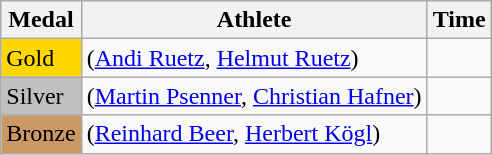<table class="wikitable">
<tr>
<th>Medal</th>
<th>Athlete</th>
<th>Time</th>
</tr>
<tr>
<td bgcolor="gold">Gold</td>
<td> (<a href='#'>Andi Ruetz</a>, <a href='#'>Helmut Ruetz</a>)</td>
<td></td>
</tr>
<tr>
<td bgcolor="silver">Silver</td>
<td> (<a href='#'>Martin Psenner</a>, <a href='#'>Christian Hafner</a>)</td>
<td></td>
</tr>
<tr>
<td bgcolor="CC9966">Bronze</td>
<td> (<a href='#'>Reinhard Beer</a>, <a href='#'>Herbert Kögl</a>)</td>
<td></td>
</tr>
</table>
